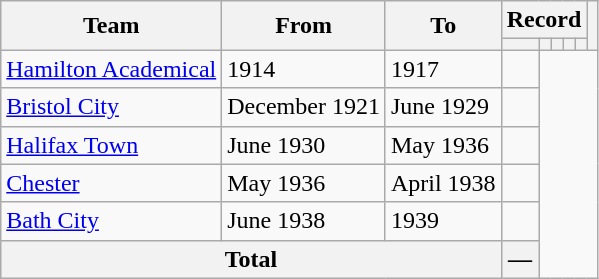<table class=wikitable style="text-align: center">
<tr>
<th rowspan="2">Team</th>
<th rowspan="2">From</th>
<th rowspan="2">To</th>
<th colspan="5">Record</th>
<th rowspan="2"></th>
</tr>
<tr>
<th></th>
<th></th>
<th></th>
<th></th>
<th></th>
</tr>
<tr>
<td align=left><a href='#'>Hamilton Academical</a></td>
<td align=left>1914</td>
<td align=left>1917<br></td>
<td></td>
</tr>
<tr>
<td align=left><a href='#'>Bristol City</a></td>
<td align=left>December 1921</td>
<td align=left>June 1929<br></td>
<td></td>
</tr>
<tr>
<td align=left><a href='#'>Halifax Town</a></td>
<td align=left>June 1930</td>
<td align=left>May 1936<br></td>
<td></td>
</tr>
<tr>
<td align=left><a href='#'>Chester</a></td>
<td align=left>May 1936</td>
<td align=left>April 1938<br></td>
<td></td>
</tr>
<tr>
<td align=left><a href='#'>Bath City</a></td>
<td align=left>June 1938</td>
<td align=left>1939<br></td>
<td></td>
</tr>
<tr>
<th colspan="3">Total<br></th>
<th>—</th>
</tr>
</table>
